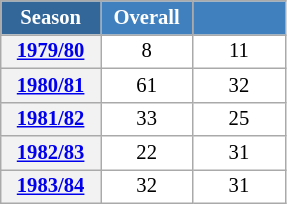<table class="wikitable" style="font-size:86%; text-align:center; border:grey solid 1px; border-collapse:collapse; background:#ffffff;">
<tr>
<th style="background-color:#369; color:white; width:60px;"> Season </th>
<th style="background-color:#4180be; color:white; width:55px;">Overall</th>
<th style="background-color:#4180be; color:white; width:55px;"></th>
</tr>
<tr>
<th scope=row align=center><a href='#'>1979/80</a></th>
<td align=center>8</td>
<td align=center>11</td>
</tr>
<tr>
<th scope=row align=center><a href='#'>1980/81</a></th>
<td align=center>61</td>
<td align=center>32</td>
</tr>
<tr>
<th scope=row align=center><a href='#'>1981/82</a></th>
<td align=center>33</td>
<td align=center>25</td>
</tr>
<tr>
<th scope=row align=center><a href='#'>1982/83</a></th>
<td align=center>22</td>
<td align=center>31</td>
</tr>
<tr>
<th scope=row align=center><a href='#'>1983/84</a></th>
<td align=center>32</td>
<td align=center>31</td>
</tr>
</table>
